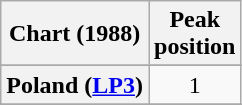<table class="wikitable sortable plainrowheaders" style="text-align:center">
<tr>
<th scope="col">Chart (1988)</th>
<th scope="col">Peak<br>position</th>
</tr>
<tr>
</tr>
<tr>
</tr>
<tr>
</tr>
<tr>
</tr>
<tr>
</tr>
<tr>
<th scope="row">Poland (<a href='#'>LP3</a>)</th>
<td align="center">1</td>
</tr>
<tr>
</tr>
<tr>
</tr>
<tr>
</tr>
<tr>
</tr>
</table>
